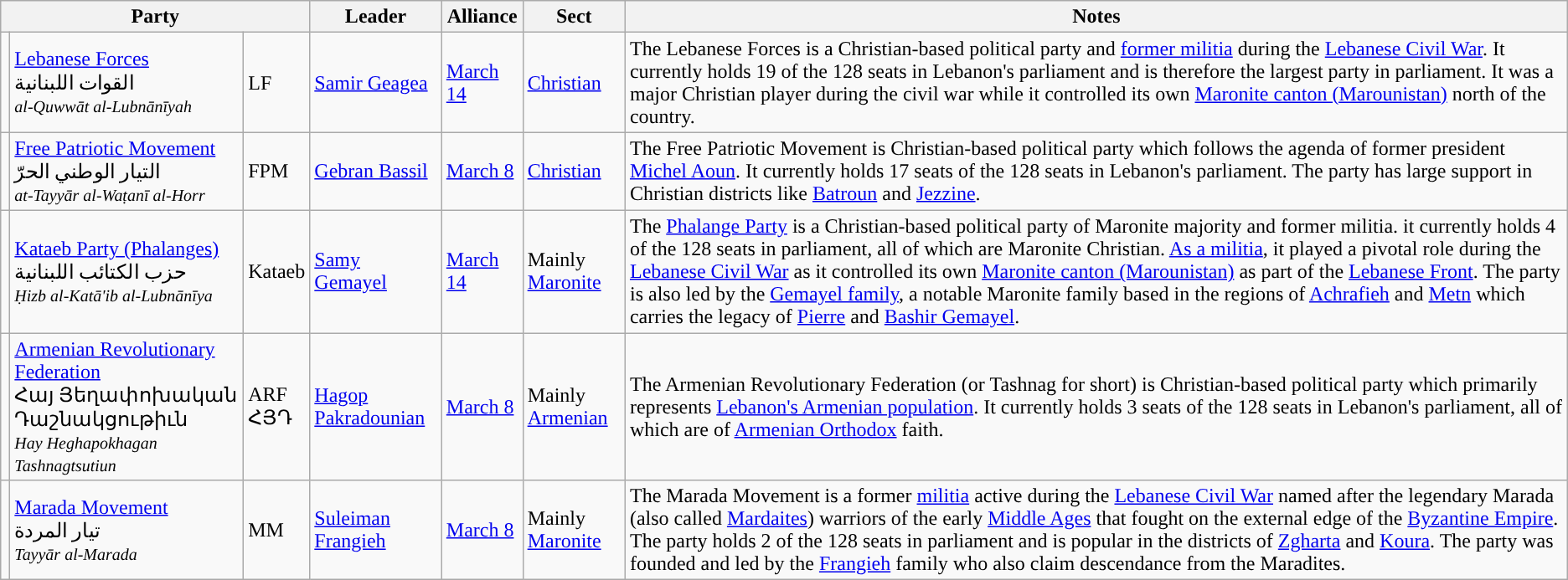<table class="wikitable sortable">
<tr>
<th colspan="3">Party</th>
<th>Leader</th>
<th>Alliance</th>
<th>Sect</th>
<th>Notes</th>
</tr>
<tr>
<td></td>
<td><a href='#'>Lebanese Forces</a><br><span>القوات اللبنانية</span><br><small><em>al-Quwwāt al-Lubnānīyah</em></small></td>
<td>LF</td>
<td><a href='#'>Samir Geagea</a></td>
<td><a href='#'>March 14</a></td>
<td><a href='#'>Christian</a></td>
<td>The Lebanese Forces is a Christian-based political party and <a href='#'>former militia</a> during the <a href='#'>Lebanese Civil War</a>. It currently holds 19 of the 128 seats in Lebanon's parliament and is therefore the largest party in parliament. It was a major Christian player during the civil war while it controlled its own <a href='#'>Maronite canton (Marounistan)</a> north of the country.</td>
</tr>
<tr>
<td></td>
<td><a href='#'>Free Patriotic Movement</a><br><span>التيار الوطني الحرّ</span><br><small><em>at-Tayyār al-Waṭanī al-Horr</em></small></td>
<td>FPM</td>
<td><a href='#'>Gebran Bassil</a></td>
<td><a href='#'>March 8</a></td>
<td><a href='#'>Christian</a></td>
<td>The Free Patriotic Movement is Christian-based political party which follows the agenda of former president <a href='#'>Michel Aoun</a>. It currently holds 17 seats of the 128 seats in Lebanon's parliament. The party has large support in Christian districts like <a href='#'>Batroun</a> and <a href='#'>Jezzine</a>.</td>
</tr>
<tr>
<td></td>
<td><a href='#'>Kataeb Party (Phalanges)</a><br><span>حزب الكتائب اللبنانية</span><br><small><em>Ḥizb al-Katā'ib al-Lubnānīya</em></small></td>
<td>Kataeb</td>
<td><a href='#'>Samy Gemayel</a></td>
<td><a href='#'>March 14</a></td>
<td>Mainly <a href='#'>Maronite</a></td>
<td>The <a href='#'>Phalange Party</a> is a Christian-based political party of Maronite majority and former militia. it currently holds 4 of the 128 seats in parliament, all of which are Maronite Christian. <a href='#'>As a militia</a>, it played a pivotal role during the <a href='#'>Lebanese Civil War</a> as it controlled its own <a href='#'>Maronite canton (Marounistan)</a> as part of the <a href='#'>Lebanese Front</a>. The party is also led by the <a href='#'>Gemayel family</a>, a notable Maronite family based in the regions of <a href='#'>Achrafieh</a> and <a href='#'>Metn</a> which carries the legacy of <a href='#'>Pierre</a> and <a href='#'>Bashir Gemayel</a>.</td>
</tr>
<tr>
<td></td>
<td><a href='#'>Armenian Revolutionary Federation</a><br>Հայ Յեղափոխական Դաշնակցութիւն<br><small><em>Hay Heghapokhagan Tashnagtsutiun</em></small></td>
<td>ARF<br>ՀՅԴ</td>
<td><a href='#'>Hagop Pakradounian</a></td>
<td><a href='#'>March 8</a></td>
<td>Mainly <a href='#'>Armenian</a></td>
<td>The Armenian Revolutionary Federation (or Tashnag for short) is Christian-based political party which primarily represents <a href='#'>Lebanon's Armenian population</a>. It currently holds 3 seats of the 128 seats in Lebanon's parliament, all of which are of <a href='#'>Armenian Orthodox</a> faith.</td>
</tr>
<tr>
<td></td>
<td><a href='#'>Marada Movement</a><br><span>تيار المردة</span><br><small><em>Tayyār al-Marada</em></small></td>
<td>MM</td>
<td><a href='#'>Suleiman Frangieh</a></td>
<td><a href='#'>March 8</a></td>
<td>Mainly <a href='#'>Maronite</a></td>
<td>The Marada Movement is a former <a href='#'>militia</a> active during the <a href='#'>Lebanese Civil War</a> named after the legendary Marada (also called <a href='#'>Mardaites</a>) warriors of the early <a href='#'>Middle Ages</a> that fought on the external edge of the <a href='#'>Byzantine Empire</a>. The party holds 2 of the 128 seats in parliament and is popular in the districts of <a href='#'>Zgharta</a> and <a href='#'>Koura</a>. The party was founded and led by the <a href='#'>Frangieh</a> family who also claim descendance from the Maradites.</td>
</tr>
</table>
